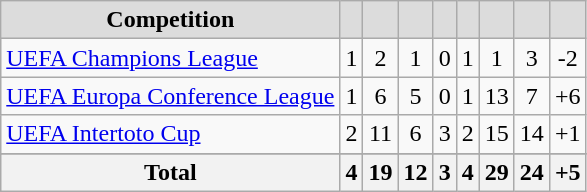<table class="wikitable" style="text-align: center;">
<tr>
<th style="background:#DCDCDC">Competition</th>
<th style="background:#DCDCDC"></th>
<th style="background:#DCDCDC"></th>
<th style="background:#DCDCDC"></th>
<th style="background:#DCDCDC"></th>
<th style="background:#DCDCDC"></th>
<th style="background:#DCDCDC"></th>
<th style="background:#DCDCDC"></th>
<th style="background:#DCDCDC"></th>
</tr>
<tr>
<td align=left><a href='#'>UEFA Champions League</a></td>
<td>1</td>
<td>2</td>
<td>1</td>
<td>0</td>
<td>1</td>
<td>1</td>
<td>3</td>
<td>-2</td>
</tr>
<tr>
<td align=left><a href='#'>UEFA Europa Conference League</a></td>
<td>1</td>
<td>6</td>
<td>5</td>
<td>0</td>
<td>1</td>
<td>13</td>
<td>7</td>
<td>+6</td>
</tr>
<tr>
<td align=left><a href='#'>UEFA Intertoto Cup</a></td>
<td>2</td>
<td>11</td>
<td>6</td>
<td>3</td>
<td>2</td>
<td>15</td>
<td>14</td>
<td>+1</td>
</tr>
<tr>
</tr>
<tr class="sortbottom">
<th>Total</th>
<th>4</th>
<th>19</th>
<th>12</th>
<th>3</th>
<th>4</th>
<th>29</th>
<th>24</th>
<th>+5</th>
</tr>
</table>
